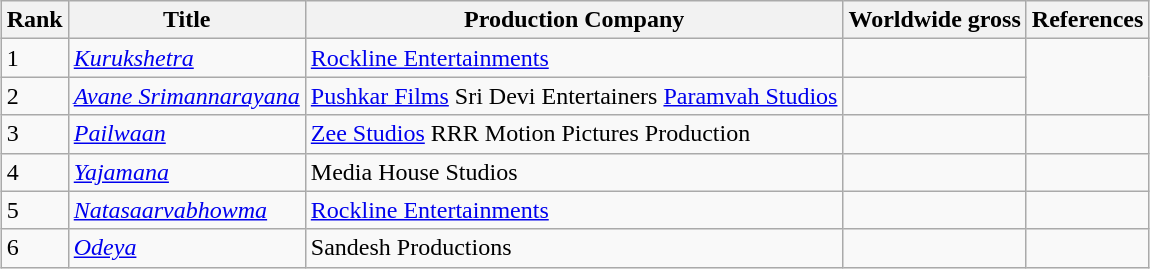<table class="wikitable sortable" style="margin:auto; margin:auto;">
<tr>
<th>Rank</th>
<th>Title</th>
<th>Production Company</th>
<th>Worldwide gross</th>
<th>References</th>
</tr>
<tr>
<td>1</td>
<td><em><a href='#'>Kurukshetra</a></em></td>
<td><a href='#'>Rockline Entertainments</a></td>
<td></td>
<td rowspan="2"></td>
</tr>
<tr>
<td>2</td>
<td><em><a href='#'>Avane Srimannarayana</a></em></td>
<td><a href='#'>Pushkar Films</a> Sri Devi Entertainers <a href='#'>Paramvah Studios</a></td>
<td></td>
</tr>
<tr>
<td>3</td>
<td><em><a href='#'>Pailwaan</a></em></td>
<td><a href='#'>Zee Studios</a> RRR Motion Pictures Production</td>
<td></td>
<td></td>
</tr>
<tr>
<td>4</td>
<td><em><a href='#'>Yajamana</a></em></td>
<td>Media House Studios</td>
<td></td>
<td></td>
</tr>
<tr>
<td>5</td>
<td><em><a href='#'>Natasaarvabhowma</a></em></td>
<td><a href='#'>Rockline Entertainments</a></td>
<td></td>
<td></td>
</tr>
<tr>
<td>6</td>
<td><em><a href='#'>Odeya</a></em></td>
<td>Sandesh Productions</td>
<td></td>
<td></td>
</tr>
</table>
